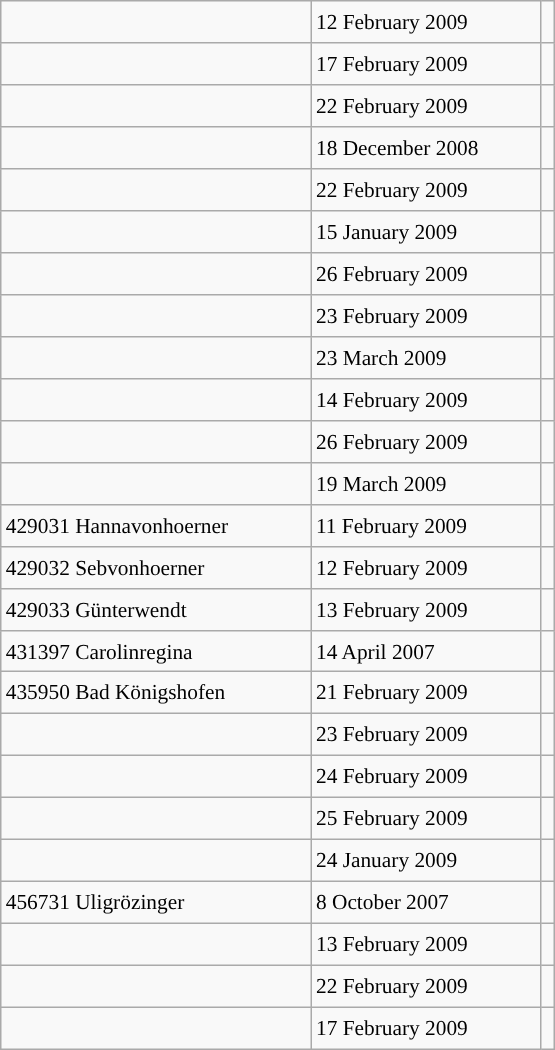<table class="wikitable" style="font-size: 89%; float: left; width: 26em; margin-right: 1em; height: 700px;">
<tr>
<td></td>
<td>12 February 2009</td>
<td></td>
</tr>
<tr>
<td></td>
<td>17 February 2009</td>
<td></td>
</tr>
<tr>
<td></td>
<td>22 February 2009</td>
<td></td>
</tr>
<tr>
<td></td>
<td>18 December 2008</td>
<td></td>
</tr>
<tr>
<td></td>
<td>22 February 2009</td>
<td></td>
</tr>
<tr>
<td></td>
<td>15 January 2009</td>
<td></td>
</tr>
<tr>
<td></td>
<td>26 February 2009</td>
<td></td>
</tr>
<tr>
<td></td>
<td>23 February 2009</td>
<td></td>
</tr>
<tr>
<td></td>
<td>23 March 2009</td>
<td></td>
</tr>
<tr>
<td></td>
<td>14 February 2009</td>
<td></td>
</tr>
<tr>
<td></td>
<td>26 February 2009</td>
<td></td>
</tr>
<tr>
<td></td>
<td>19 March 2009</td>
<td></td>
</tr>
<tr>
<td>429031 Hannavonhoerner</td>
<td>11 February 2009</td>
<td></td>
</tr>
<tr>
<td>429032 Sebvonhoerner</td>
<td>12 February 2009</td>
<td></td>
</tr>
<tr>
<td>429033 Günterwendt</td>
<td>13 February 2009</td>
<td></td>
</tr>
<tr>
<td>431397 Carolinregina</td>
<td>14 April 2007</td>
<td></td>
</tr>
<tr>
<td>435950 Bad Königshofen</td>
<td>21 February 2009</td>
<td></td>
</tr>
<tr>
<td></td>
<td>23 February 2009</td>
<td></td>
</tr>
<tr>
<td></td>
<td>24 February 2009</td>
<td></td>
</tr>
<tr>
<td></td>
<td>25 February 2009</td>
<td></td>
</tr>
<tr>
<td></td>
<td>24 January 2009</td>
<td></td>
</tr>
<tr>
<td>456731 Uligrözinger</td>
<td>8 October 2007</td>
<td></td>
</tr>
<tr>
<td></td>
<td>13 February 2009</td>
<td></td>
</tr>
<tr>
<td></td>
<td>22 February 2009</td>
<td></td>
</tr>
<tr>
<td></td>
<td>17 February 2009</td>
<td></td>
</tr>
</table>
